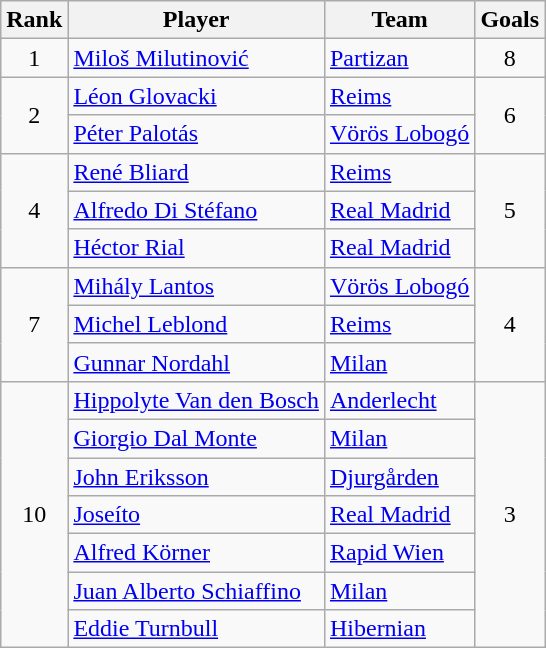<table class="wikitable" style="text-align:center">
<tr>
<th>Rank</th>
<th>Player</th>
<th>Team</th>
<th>Goals</th>
</tr>
<tr>
<td>1</td>
<td style="text-align:left"> <a href='#'>Miloš Milutinović</a></td>
<td style="text-align:left"> <a href='#'>Partizan</a></td>
<td>8</td>
</tr>
<tr>
<td rowspan="2">2</td>
<td style="text-align:left"> <a href='#'>Léon Glovacki</a></td>
<td style="text-align:left"> <a href='#'>Reims</a></td>
<td rowspan="2">6</td>
</tr>
<tr>
<td style="text-align:left"> <a href='#'>Péter Palotás</a></td>
<td style="text-align:left"> <a href='#'>Vörös Lobogó</a></td>
</tr>
<tr>
<td rowspan="3">4</td>
<td style="text-align:left"> <a href='#'>René Bliard</a></td>
<td style="text-align:left"> <a href='#'>Reims</a></td>
<td rowspan="3">5</td>
</tr>
<tr>
<td style="text-align:left"> <a href='#'>Alfredo Di Stéfano</a></td>
<td style="text-align:left"> <a href='#'>Real Madrid</a></td>
</tr>
<tr>
<td style="text-align:left"> <a href='#'>Héctor Rial</a></td>
<td style="text-align:left"> <a href='#'>Real Madrid</a></td>
</tr>
<tr>
<td rowspan="3">7</td>
<td style="text-align:left"> <a href='#'>Mihály Lantos</a></td>
<td style="text-align:left"> <a href='#'>Vörös Lobogó</a></td>
<td rowspan="3">4</td>
</tr>
<tr>
<td style="text-align:left"> <a href='#'>Michel Leblond</a></td>
<td style="text-align:left"> <a href='#'>Reims</a></td>
</tr>
<tr>
<td style="text-align:left"> <a href='#'>Gunnar Nordahl</a></td>
<td style="text-align:left"> <a href='#'>Milan</a></td>
</tr>
<tr>
<td rowspan="7">10</td>
<td style="text-align:left"> <a href='#'>Hippolyte Van den Bosch</a></td>
<td style="text-align:left"> <a href='#'>Anderlecht</a></td>
<td rowspan="7">3</td>
</tr>
<tr>
<td style="text-align:left"> <a href='#'>Giorgio Dal Monte</a></td>
<td style="text-align:left"> <a href='#'>Milan</a></td>
</tr>
<tr>
<td style="text-align:left"> <a href='#'>John Eriksson</a></td>
<td style="text-align:left"> <a href='#'>Djurgården</a></td>
</tr>
<tr>
<td style="text-align:left"> <a href='#'>Joseíto</a></td>
<td style="text-align:left"> <a href='#'>Real Madrid</a></td>
</tr>
<tr>
<td style="text-align:left"> <a href='#'>Alfred Körner</a></td>
<td style="text-align:left"> <a href='#'>Rapid Wien</a></td>
</tr>
<tr>
<td style="text-align:left"> <a href='#'>Juan Alberto Schiaffino</a></td>
<td style="text-align:left"> <a href='#'>Milan</a></td>
</tr>
<tr>
<td style="text-align:left"> <a href='#'>Eddie Turnbull</a></td>
<td style="text-align:left"> <a href='#'>Hibernian</a></td>
</tr>
</table>
